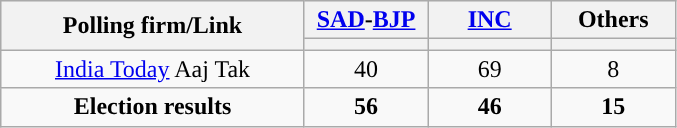<table class="wikitable collapsible" style="text-align:center">
<tr style="background-color:#E9E9E9">
<th style="width:195px;" rowspan="2">Polling firm/Link</th>
<th style="width:75px;"><a href='#'>SAD</a>-<a href='#'>BJP</a></th>
<th style="width:75px;"><a href='#'>INC</a></th>
<th style="width:75px;">Others</th>
</tr>
<tr>
<th style="background:"></th>
<th style="background:"></th>
<th style="background:"></th>
</tr>
<tr>
<td><a href='#'>India Today</a> Aaj Tak</td>
<td>40</td>
<td>69</td>
<td>8</td>
</tr>
<tr>
<td style="background:"><strong>Election results</strong></td>
<td style="background:"><strong>56</strong></td>
<td style="background:"><strong>46</strong></td>
<td style="background:"><strong>15</strong></td>
</tr>
</table>
